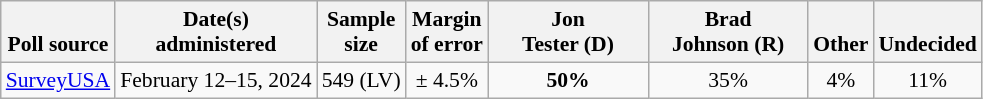<table class="wikitable" style="font-size:90%;text-align:center;">
<tr valign=bottom>
<th>Poll source</th>
<th>Date(s)<br>administered</th>
<th>Sample<br>size</th>
<th>Margin<br>of error</th>
<th style="width:100px;">Jon<br>Tester (D)</th>
<th style="width:100px;">Brad<br>Johnson (R)</th>
<th>Other</th>
<th>Undecided</th>
</tr>
<tr>
<td style="text-align:left;"><a href='#'>SurveyUSA</a></td>
<td>February 12–15, 2024</td>
<td>549 (LV)</td>
<td>± 4.5%</td>
<td><strong>50%</strong></td>
<td>35%</td>
<td>4%</td>
<td>11%</td>
</tr>
</table>
